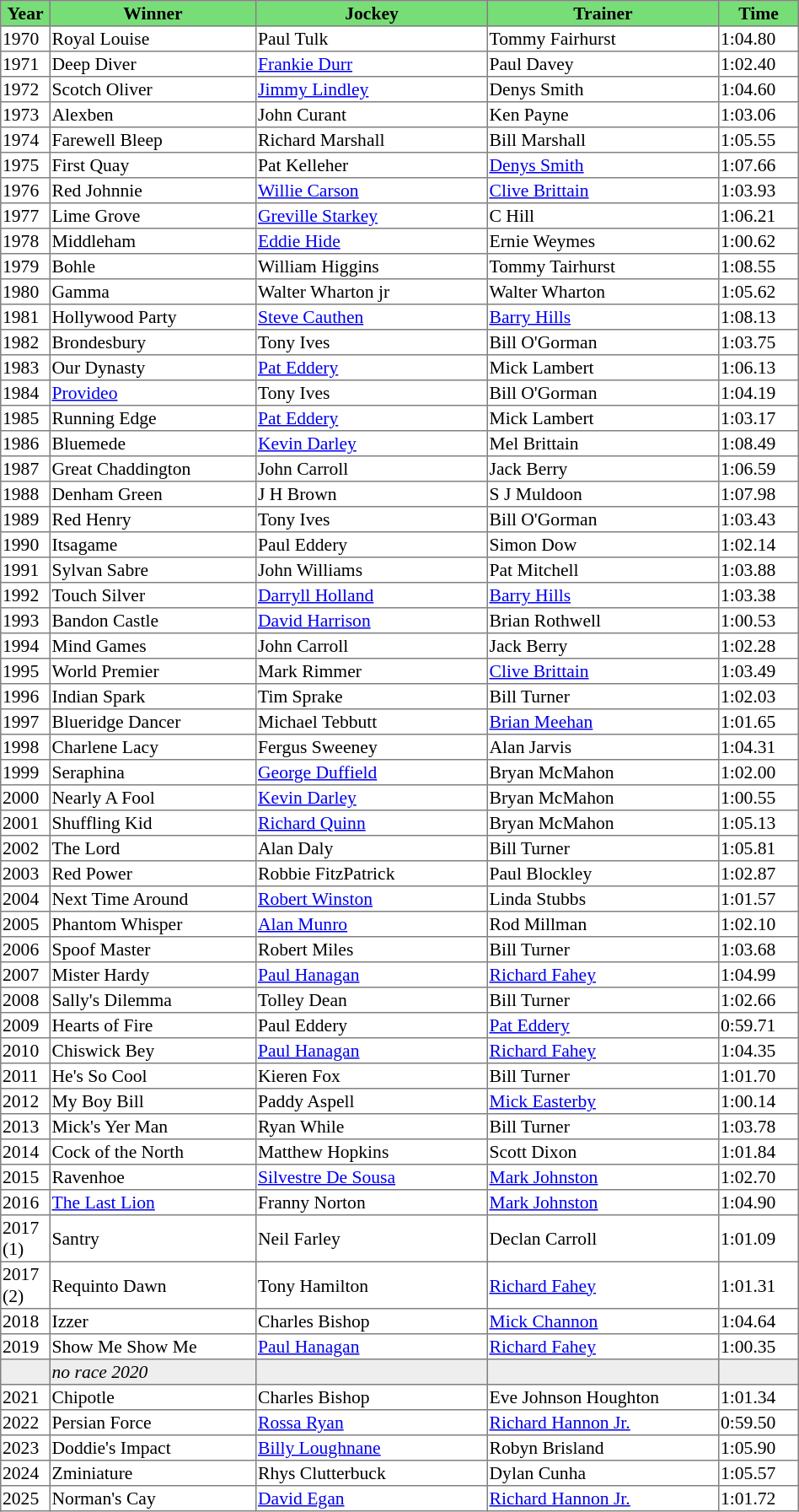<table class = "sortable" | border="1" style="border-collapse: collapse; font-size:90%">
<tr bgcolor="#77dd77" align="center">
<th style="width:36px"><strong>Year</strong></th>
<th style="width:160px"><strong>Winner</strong></th>
<th style="width:180px"><strong>Jockey</strong></th>
<th style="width:180px"><strong>Trainer</strong></th>
<th style="width:60px"><strong>Time</strong></th>
</tr>
<tr>
<td>1970</td>
<td>Royal Louise</td>
<td>Paul Tulk</td>
<td>Tommy Fairhurst</td>
<td>1:04.80</td>
</tr>
<tr>
<td>1971</td>
<td>Deep Diver</td>
<td><a href='#'>Frankie Durr</a></td>
<td>Paul Davey</td>
<td>1:02.40</td>
</tr>
<tr>
<td>1972</td>
<td>Scotch Oliver</td>
<td><a href='#'>Jimmy Lindley</a></td>
<td>Denys Smith</td>
<td>1:04.60</td>
</tr>
<tr>
<td>1973</td>
<td>Alexben</td>
<td>John Curant</td>
<td>Ken Payne</td>
<td>1:03.06</td>
</tr>
<tr>
<td>1974</td>
<td>Farewell Bleep</td>
<td>Richard Marshall</td>
<td>Bill Marshall</td>
<td>1:05.55</td>
</tr>
<tr>
<td>1975</td>
<td>First Quay</td>
<td>Pat Kelleher</td>
<td><a href='#'>Denys Smith</a></td>
<td>1:07.66</td>
</tr>
<tr>
<td>1976</td>
<td>Red Johnnie</td>
<td><a href='#'>Willie Carson</a></td>
<td><a href='#'>Clive Brittain</a></td>
<td>1:03.93</td>
</tr>
<tr>
<td>1977</td>
<td>Lime Grove</td>
<td><a href='#'>Greville Starkey</a></td>
<td>C Hill</td>
<td>1:06.21</td>
</tr>
<tr>
<td>1978</td>
<td>Middleham</td>
<td><a href='#'>Eddie Hide</a></td>
<td>Ernie Weymes</td>
<td>1:00.62</td>
</tr>
<tr>
<td>1979</td>
<td>Bohle</td>
<td>William Higgins</td>
<td>Tommy Tairhurst</td>
<td>1:08.55</td>
</tr>
<tr>
<td>1980</td>
<td>Gamma</td>
<td>Walter Wharton jr</td>
<td>Walter Wharton</td>
<td>1:05.62</td>
</tr>
<tr>
<td>1981</td>
<td>Hollywood Party</td>
<td><a href='#'>Steve Cauthen</a></td>
<td><a href='#'>Barry Hills</a></td>
<td>1:08.13</td>
</tr>
<tr>
<td>1982</td>
<td>Brondesbury</td>
<td>Tony Ives</td>
<td>Bill O'Gorman</td>
<td>1:03.75</td>
</tr>
<tr>
<td>1983</td>
<td>Our Dynasty</td>
<td><a href='#'>Pat Eddery</a></td>
<td>Mick Lambert</td>
<td>1:06.13</td>
</tr>
<tr>
<td>1984</td>
<td><a href='#'>Provideo</a></td>
<td>Tony Ives</td>
<td>Bill O'Gorman</td>
<td>1:04.19</td>
</tr>
<tr>
<td>1985</td>
<td>Running Edge</td>
<td><a href='#'>Pat Eddery</a></td>
<td>Mick Lambert</td>
<td>1:03.17</td>
</tr>
<tr>
<td>1986</td>
<td>Bluemede</td>
<td><a href='#'>Kevin Darley</a></td>
<td>Mel Brittain</td>
<td>1:08.49</td>
</tr>
<tr>
<td>1987</td>
<td>Great Chaddington</td>
<td>John Carroll</td>
<td>Jack Berry</td>
<td>1:06.59</td>
</tr>
<tr>
<td>1988</td>
<td>Denham Green</td>
<td>J H Brown</td>
<td>S J Muldoon</td>
<td>1:07.98</td>
</tr>
<tr>
<td>1989</td>
<td>Red Henry</td>
<td>Tony Ives</td>
<td>Bill O'Gorman</td>
<td>1:03.43</td>
</tr>
<tr>
<td>1990</td>
<td>Itsagame</td>
<td>Paul Eddery</td>
<td>Simon Dow</td>
<td>1:02.14</td>
</tr>
<tr>
<td>1991</td>
<td>Sylvan Sabre</td>
<td>John Williams</td>
<td>Pat Mitchell</td>
<td>1:03.88</td>
</tr>
<tr>
<td>1992</td>
<td>Touch Silver</td>
<td><a href='#'>Darryll Holland</a></td>
<td><a href='#'>Barry Hills</a></td>
<td>1:03.38</td>
</tr>
<tr>
<td>1993</td>
<td>Bandon Castle</td>
<td><a href='#'>David Harrison</a></td>
<td>Brian Rothwell</td>
<td>1:00.53</td>
</tr>
<tr>
<td>1994</td>
<td>Mind Games</td>
<td>John Carroll</td>
<td>Jack Berry</td>
<td>1:02.28</td>
</tr>
<tr>
<td>1995</td>
<td>World Premier</td>
<td>Mark Rimmer</td>
<td><a href='#'>Clive Brittain</a></td>
<td>1:03.49</td>
</tr>
<tr>
<td>1996</td>
<td>Indian Spark</td>
<td>Tim Sprake</td>
<td>Bill Turner</td>
<td>1:02.03</td>
</tr>
<tr>
<td>1997</td>
<td>Blueridge Dancer</td>
<td>Michael Tebbutt</td>
<td><a href='#'>Brian Meehan</a></td>
<td>1:01.65</td>
</tr>
<tr>
<td>1998</td>
<td>Charlene Lacy</td>
<td>Fergus Sweeney</td>
<td>Alan Jarvis</td>
<td>1:04.31</td>
</tr>
<tr>
<td>1999</td>
<td>Seraphina</td>
<td><a href='#'>George Duffield</a></td>
<td>Bryan McMahon</td>
<td>1:02.00</td>
</tr>
<tr>
<td>2000</td>
<td>Nearly A Fool</td>
<td><a href='#'>Kevin Darley</a></td>
<td>Bryan McMahon</td>
<td>1:00.55</td>
</tr>
<tr>
<td>2001</td>
<td>Shuffling Kid</td>
<td><a href='#'>Richard Quinn</a></td>
<td>Bryan McMahon</td>
<td>1:05.13</td>
</tr>
<tr>
<td>2002</td>
<td>The Lord</td>
<td>Alan Daly</td>
<td>Bill Turner</td>
<td>1:05.81</td>
</tr>
<tr>
<td>2003</td>
<td>Red Power</td>
<td>Robbie FitzPatrick</td>
<td>Paul Blockley</td>
<td>1:02.87</td>
</tr>
<tr>
<td>2004</td>
<td>Next Time Around</td>
<td><a href='#'>Robert Winston</a></td>
<td>Linda Stubbs</td>
<td>1:01.57</td>
</tr>
<tr>
<td>2005</td>
<td>Phantom Whisper</td>
<td><a href='#'>Alan Munro</a></td>
<td>Rod Millman</td>
<td>1:02.10</td>
</tr>
<tr>
<td>2006</td>
<td>Spoof Master</td>
<td>Robert Miles</td>
<td>Bill Turner</td>
<td>1:03.68</td>
</tr>
<tr>
<td>2007</td>
<td>Mister Hardy</td>
<td><a href='#'>Paul Hanagan</a></td>
<td><a href='#'>Richard Fahey</a></td>
<td>1:04.99</td>
</tr>
<tr>
<td>2008</td>
<td>Sally's Dilemma</td>
<td>Tolley Dean</td>
<td>Bill Turner</td>
<td>1:02.66</td>
</tr>
<tr>
<td>2009</td>
<td>Hearts of Fire</td>
<td>Paul Eddery</td>
<td><a href='#'>Pat Eddery</a></td>
<td>0:59.71</td>
</tr>
<tr>
<td>2010</td>
<td>Chiswick Bey</td>
<td><a href='#'>Paul Hanagan</a></td>
<td><a href='#'>Richard Fahey</a></td>
<td>1:04.35</td>
</tr>
<tr>
<td>2011</td>
<td>He's So Cool</td>
<td>Kieren Fox</td>
<td>Bill Turner</td>
<td>1:01.70</td>
</tr>
<tr>
<td>2012</td>
<td>My Boy Bill</td>
<td>Paddy Aspell</td>
<td><a href='#'>Mick Easterby</a></td>
<td>1:00.14</td>
</tr>
<tr>
<td>2013</td>
<td>Mick's Yer Man</td>
<td>Ryan While</td>
<td>Bill Turner</td>
<td>1:03.78</td>
</tr>
<tr>
<td>2014</td>
<td>Cock of the North</td>
<td>Matthew Hopkins</td>
<td>Scott Dixon</td>
<td>1:01.84</td>
</tr>
<tr>
<td>2015</td>
<td>Ravenhoe</td>
<td><a href='#'>Silvestre De Sousa</a></td>
<td><a href='#'>Mark Johnston</a></td>
<td>1:02.70</td>
</tr>
<tr>
<td>2016</td>
<td><a href='#'>The Last Lion</a></td>
<td>Franny Norton</td>
<td><a href='#'>Mark Johnston</a></td>
<td>1:04.90</td>
</tr>
<tr>
<td>2017 (1)</td>
<td>Santry</td>
<td>Neil Farley</td>
<td>Declan Carroll</td>
<td>1:01.09</td>
</tr>
<tr>
<td>2017 (2)</td>
<td>Requinto Dawn</td>
<td>Tony Hamilton</td>
<td><a href='#'>Richard Fahey</a></td>
<td>1:01.31</td>
</tr>
<tr>
<td>2018</td>
<td>Izzer</td>
<td>Charles Bishop</td>
<td><a href='#'>Mick Channon</a></td>
<td>1:04.64</td>
</tr>
<tr>
<td>2019</td>
<td>Show Me Show Me</td>
<td><a href='#'>Paul Hanagan</a></td>
<td><a href='#'>Richard Fahey</a></td>
<td>1:00.35</td>
</tr>
<tr bgcolor="#eeeeee">
<td data-sort-value="2020"></td>
<td><em>no race 2020</em> </td>
<td></td>
<td></td>
<td></td>
</tr>
<tr>
<td>2021</td>
<td>Chipotle</td>
<td>Charles Bishop</td>
<td>Eve Johnson Houghton</td>
<td>1:01.34</td>
</tr>
<tr>
<td>2022</td>
<td>Persian Force</td>
<td><a href='#'>Rossa Ryan</a></td>
<td><a href='#'>Richard Hannon Jr.</a></td>
<td>0:59.50</td>
</tr>
<tr>
<td>2023</td>
<td>Doddie's Impact</td>
<td><a href='#'>Billy Loughnane</a></td>
<td>Robyn Brisland</td>
<td>1:05.90</td>
</tr>
<tr>
<td>2024</td>
<td>Zminiature</td>
<td>Rhys Clutterbuck</td>
<td>Dylan Cunha</td>
<td>1:05.57</td>
</tr>
<tr>
<td>2025</td>
<td>Norman's Cay</td>
<td><a href='#'>David Egan</a></td>
<td><a href='#'>Richard Hannon Jr.</a></td>
<td>1:01.72</td>
</tr>
</table>
